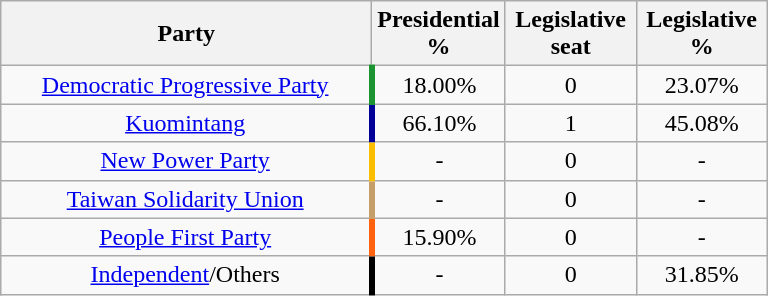<table class="wikitable" style="text-align:center">
<tr>
<th width=240>Party</th>
<th width=80>Presidential %</th>
<th width=80>Legislative seat</th>
<th width=80>Legislative %</th>
</tr>
<tr>
<td align=center style="border-right:4px solid #1B9431;" align="center"><a href='#'>Democratic Progressive Party</a></td>
<td>18.00%</td>
<td>0</td>
<td>23.07%</td>
</tr>
<tr>
<td align=center style="border-right:4px solid #000099;" align="center"><a href='#'>Kuomintang</a></td>
<td>66.10%</td>
<td>1</td>
<td>45.08%</td>
</tr>
<tr>
<td align=center style="border-right:4px solid #FBBE01;" align="center"><a href='#'>New Power Party</a></td>
<td>-</td>
<td>0</td>
<td>-</td>
</tr>
<tr>
<td align=center style="border-right:4px solid #C69E6A;" align="center"><a href='#'>Taiwan Solidarity Union</a></td>
<td>-</td>
<td>0</td>
<td>-</td>
</tr>
<tr>
<td align=center style="border-right:4px solid #FF6310;" align="center"><a href='#'>People First Party</a></td>
<td>15.90%</td>
<td>0</td>
<td>-</td>
</tr>
<tr>
<td align=center style="border-right:4px solid #000000;" align="center"><a href='#'>Independent</a>/Others</td>
<td>-</td>
<td>0</td>
<td>31.85%</td>
</tr>
</table>
